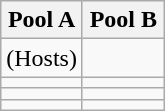<table class="wikitable">
<tr>
<th width=50%>Pool A</th>
<th width=50%>Pool B</th>
</tr>
<tr>
<td> (Hosts)</td>
<td></td>
</tr>
<tr>
<td></td>
<td></td>
</tr>
<tr>
<td></td>
<td></td>
</tr>
<tr>
<td></td>
<td></td>
</tr>
</table>
